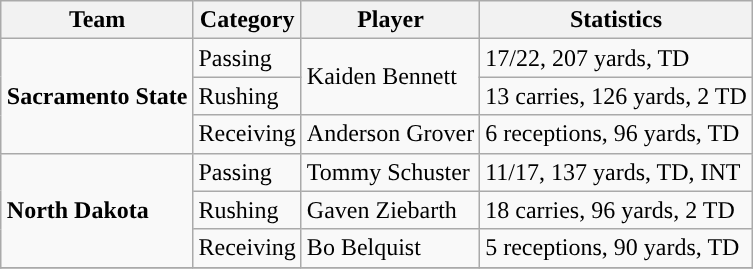<table class="wikitable" style="float: right;">
<tr>
<th>Team</th>
<th>Category</th>
<th>Player</th>
<th>Statistics</th>
</tr>
<tr>
<td rowspan=3><strong>Sacramento State</strong></td>
<td>Passing</td>
<td rowspan="2">Kaiden Bennett</td>
<td>17/22, 207 yards, TD</td>
</tr>
<tr>
<td>Rushing</td>
<td>13 carries, 126 yards, 2 TD</td>
</tr>
<tr>
<td>Receiving</td>
<td>Anderson Grover</td>
<td>6 receptions, 96 yards, TD</td>
</tr>
<tr>
<td rowspan=3><strong>North Dakota</strong></td>
<td>Passing</td>
<td>Tommy Schuster</td>
<td>11/17, 137 yards, TD, INT</td>
</tr>
<tr>
<td>Rushing</td>
<td>Gaven Ziebarth</td>
<td>18 carries, 96 yards, 2 TD</td>
</tr>
<tr>
<td>Receiving</td>
<td>Bo Belquist</td>
<td>5 receptions, 90 yards, TD</td>
</tr>
<tr>
</tr>
</table>
